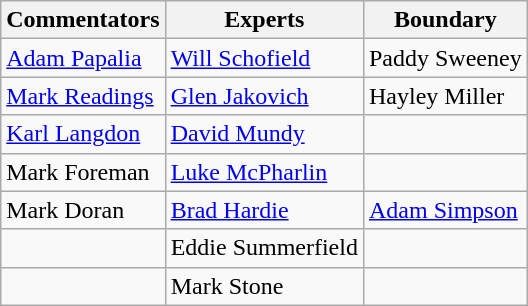<table class="wikitable">
<tr>
<th>Commentators</th>
<th>Experts</th>
<th>Boundary</th>
</tr>
<tr>
<td><a href='#'>Adam Papalia</a></td>
<td><a href='#'>Will Schofield</a></td>
<td>Paddy Sweeney</td>
</tr>
<tr>
<td><a href='#'>Mark Readings</a></td>
<td><a href='#'>Glen Jakovich</a></td>
<td>Hayley Miller</td>
</tr>
<tr>
<td><a href='#'>Karl Langdon</a></td>
<td><a href='#'>David Mundy</a></td>
<td></td>
</tr>
<tr>
<td>Mark Foreman</td>
<td><a href='#'>Luke McPharlin</a></td>
<td></td>
</tr>
<tr>
<td>Mark Doran</td>
<td><a href='#'>Brad Hardie</a></td>
<td><a href='#'>Adam Simpson</a></td>
</tr>
<tr>
<td></td>
<td>Eddie Summerfield</td>
<td></td>
</tr>
<tr>
<td></td>
<td>Mark Stone</td>
<td></td>
</tr>
</table>
